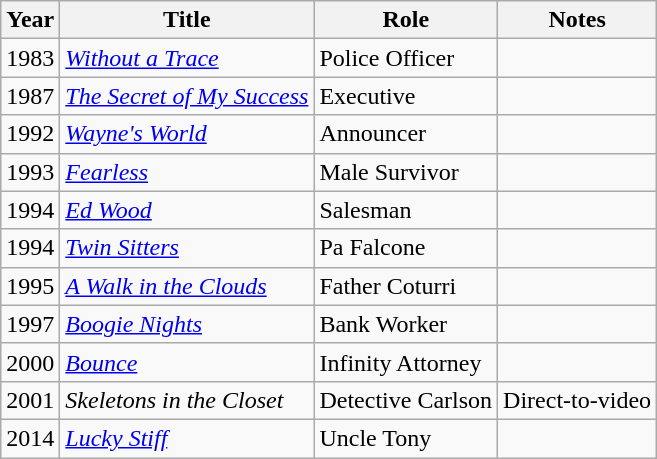<table class="wikitable sortable">
<tr>
<th>Year</th>
<th>Title</th>
<th>Role</th>
<th>Notes</th>
</tr>
<tr>
<td>1983</td>
<td><a href='#'><em>Without a Trace</em></a></td>
<td>Police Officer</td>
<td></td>
</tr>
<tr>
<td>1987</td>
<td><a href='#'><em>The Secret of My Success</em></a></td>
<td>Executive</td>
<td></td>
</tr>
<tr>
<td>1992</td>
<td><a href='#'><em>Wayne's World</em></a></td>
<td>Announcer</td>
<td></td>
</tr>
<tr>
<td>1993</td>
<td><a href='#'><em>Fearless</em></a></td>
<td>Male Survivor</td>
<td></td>
</tr>
<tr>
<td>1994</td>
<td><a href='#'><em>Ed Wood</em></a></td>
<td>Salesman</td>
<td></td>
</tr>
<tr>
<td>1994</td>
<td><em><a href='#'>Twin Sitters</a></em></td>
<td>Pa Falcone</td>
<td></td>
</tr>
<tr>
<td>1995</td>
<td><em><a href='#'>A Walk in the Clouds</a></em></td>
<td>Father Coturri</td>
<td></td>
</tr>
<tr>
<td>1997</td>
<td><em><a href='#'>Boogie Nights</a></em></td>
<td>Bank Worker</td>
<td></td>
</tr>
<tr>
<td>2000</td>
<td><a href='#'><em>Bounce</em></a></td>
<td>Infinity Attorney</td>
<td></td>
</tr>
<tr>
<td>2001</td>
<td><em>Skeletons in the Closet</em></td>
<td>Detective Carlson</td>
<td>Direct-to-video</td>
</tr>
<tr>
<td>2014</td>
<td><a href='#'><em>Lucky Stiff</em></a></td>
<td>Uncle Tony</td>
<td></td>
</tr>
</table>
